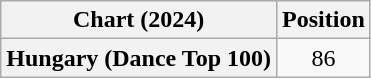<table class="wikitable plainrowheaders" style="text-align:center">
<tr>
<th scope="col">Chart (2024)</th>
<th scope="col">Position</th>
</tr>
<tr>
<th scope="row">Hungary (Dance Top 100)</th>
<td>86</td>
</tr>
</table>
